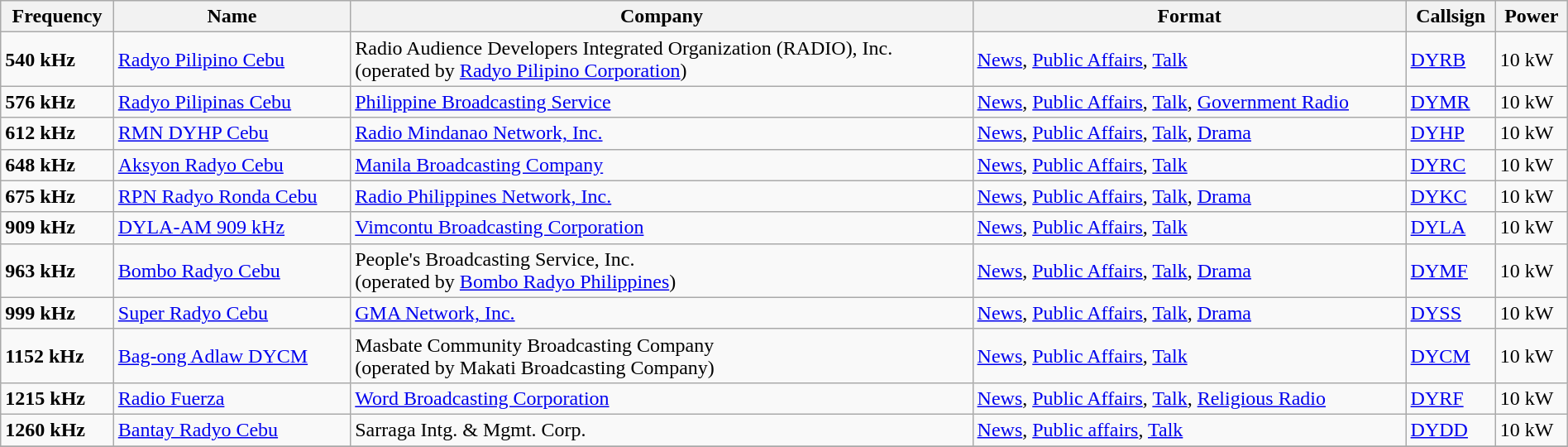<table class="wikitable" style="width:100%" style="text-align:center;">
<tr>
<th>Frequency</th>
<th>Name</th>
<th>Company</th>
<th>Format</th>
<th>Callsign</th>
<th>Power</th>
</tr>
<tr>
<td><strong>540 kHz</strong></td>
<td><a href='#'>Radyo Pilipino Cebu</a></td>
<td>Radio Audience Developers Integrated Organization (RADIO), Inc.<br>(operated by <a href='#'>Radyo Pilipino Corporation</a>)</td>
<td><a href='#'>News</a>, <a href='#'>Public Affairs</a>, <a href='#'>Talk</a></td>
<td><a href='#'>DYRB</a></td>
<td>10 kW</td>
</tr>
<tr>
<td><strong>576 kHz</strong></td>
<td><a href='#'>Radyo Pilipinas Cebu</a></td>
<td><a href='#'>Philippine Broadcasting Service</a></td>
<td><a href='#'>News</a>, <a href='#'>Public Affairs</a>, <a href='#'>Talk</a>, <a href='#'>Government Radio</a></td>
<td><a href='#'>DYMR</a></td>
<td>10 kW</td>
</tr>
<tr>
<td><strong>612 kHz</strong></td>
<td><a href='#'>RMN DYHP Cebu</a></td>
<td><a href='#'>Radio Mindanao Network, Inc.</a></td>
<td><a href='#'>News</a>, <a href='#'>Public Affairs</a>, <a href='#'>Talk</a>, <a href='#'>Drama</a></td>
<td><a href='#'>DYHP</a></td>
<td>10 kW</td>
</tr>
<tr>
<td><strong>648 kHz</strong></td>
<td><a href='#'>Aksyon Radyo Cebu</a></td>
<td><a href='#'>Manila Broadcasting Company</a></td>
<td><a href='#'>News</a>, <a href='#'>Public Affairs</a>, <a href='#'>Talk</a></td>
<td><a href='#'>DYRC</a></td>
<td>10 kW</td>
</tr>
<tr>
<td><strong>675 kHz</strong></td>
<td><a href='#'>RPN Radyo Ronda Cebu</a></td>
<td><a href='#'>Radio Philippines Network, Inc.</a></td>
<td><a href='#'>News</a>, <a href='#'>Public Affairs</a>, <a href='#'>Talk</a>, <a href='#'>Drama</a></td>
<td><a href='#'>DYKC</a></td>
<td>10 kW</td>
</tr>
<tr>
<td><strong>909 kHz</strong></td>
<td><a href='#'>DYLA-AM 909 kHz</a></td>
<td><a href='#'>Vimcontu Broadcasting Corporation</a></td>
<td><a href='#'>News</a>, <a href='#'>Public Affairs</a>, <a href='#'>Talk</a></td>
<td><a href='#'>DYLA</a></td>
<td>10 kW</td>
</tr>
<tr>
<td><strong>963 kHz</strong></td>
<td><a href='#'>Bombo Radyo Cebu</a></td>
<td>People's Broadcasting Service, Inc.<br>(operated by <a href='#'>Bombo Radyo Philippines</a>)</td>
<td><a href='#'>News</a>, <a href='#'>Public Affairs</a>, <a href='#'>Talk</a>, <a href='#'>Drama</a></td>
<td><a href='#'>DYMF</a></td>
<td>10 kW</td>
</tr>
<tr>
<td><strong>999 kHz</strong></td>
<td><a href='#'>Super Radyo Cebu</a></td>
<td><a href='#'>GMA Network, Inc.</a></td>
<td><a href='#'>News</a>, <a href='#'>Public Affairs</a>, <a href='#'>Talk</a>, <a href='#'>Drama</a></td>
<td><a href='#'>DYSS</a></td>
<td>10 kW</td>
</tr>
<tr>
<td><strong>1152 kHz</strong></td>
<td><a href='#'>Bag-ong Adlaw DYCM</a></td>
<td>Masbate Community Broadcasting Company<br>(operated by Makati Broadcasting Company)</td>
<td><a href='#'>News</a>, <a href='#'>Public Affairs</a>, <a href='#'>Talk</a></td>
<td><a href='#'>DYCM</a></td>
<td>10 kW</td>
</tr>
<tr>
<td><strong>1215 kHz</strong></td>
<td><a href='#'>Radio Fuerza</a></td>
<td><a href='#'>Word Broadcasting Corporation</a></td>
<td><a href='#'>News</a>, <a href='#'>Public Affairs</a>, <a href='#'>Talk</a>, <a href='#'>Religious Radio</a></td>
<td><a href='#'>DYRF</a></td>
<td>10 kW</td>
</tr>
<tr>
<td><strong>1260 kHz</strong></td>
<td><a href='#'>Bantay Radyo Cebu</a></td>
<td>Sarraga Intg. & Mgmt. Corp.</td>
<td><a href='#'>News</a>, <a href='#'>Public affairs</a>, <a href='#'>Talk</a></td>
<td><a href='#'>DYDD</a></td>
<td>10 kW</td>
</tr>
<tr>
</tr>
</table>
